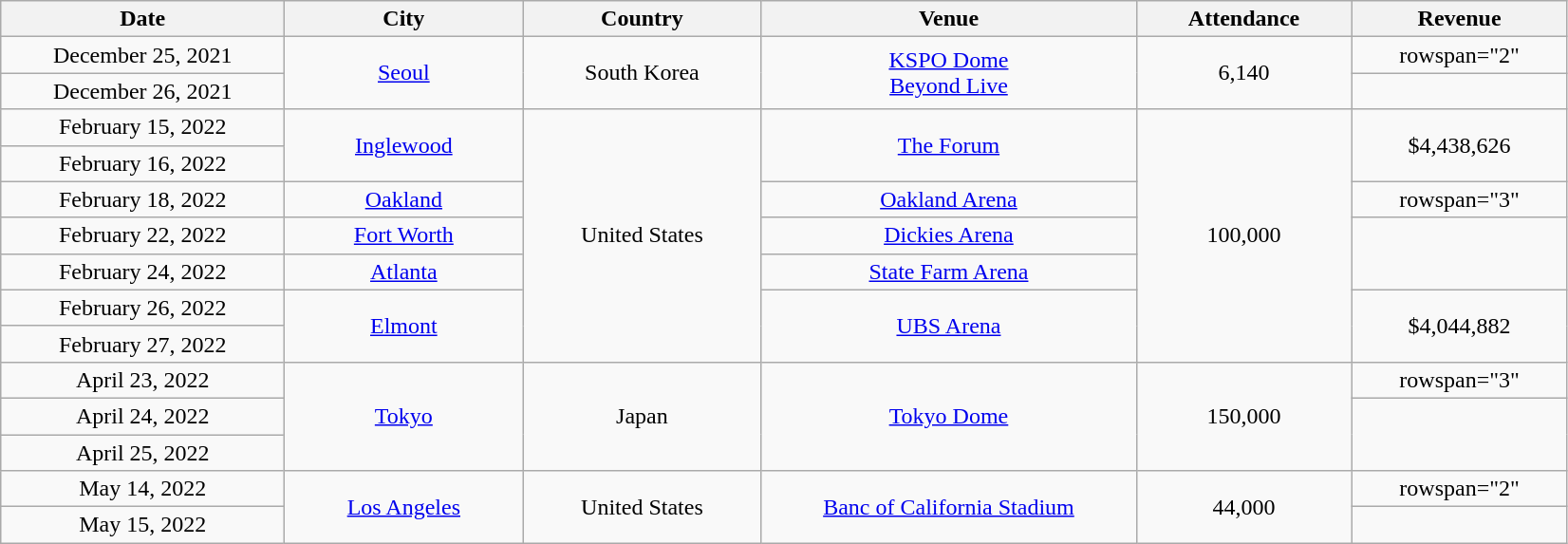<table class="wikitable" style="text-align:center;">
<tr>
<th scope="col" style="width:12em;">Date</th>
<th scope="col" style="width:10em;">City</th>
<th scope="col" style="width:10em;">Country</th>
<th scope="col" style="width:16em;">Venue</th>
<th scope="col" style="width:9em;">Attendance</th>
<th scope="col" style="width:9em;">Revenue</th>
</tr>
<tr>
<td>December 25, 2021</td>
<td rowspan="2"><a href='#'>Seoul</a></td>
<td rowspan="2">South Korea</td>
<td rowspan="2"><a href='#'>KSPO Dome</a><br><a href='#'>Beyond Live</a></td>
<td rowspan="2">6,140</td>
<td>rowspan="2" </td>
</tr>
<tr>
<td>December 26, 2021</td>
</tr>
<tr>
<td>February 15, 2022</td>
<td rowspan="2"><a href='#'>Inglewood</a></td>
<td rowspan="7">United States</td>
<td rowspan="2"><a href='#'>The Forum</a></td>
<td rowspan="7">100,000</td>
<td rowspan="2">$4,438,626</td>
</tr>
<tr>
<td>February 16, 2022</td>
</tr>
<tr>
<td>February 18, 2022</td>
<td><a href='#'>Oakland</a></td>
<td><a href='#'>Oakland Arena</a></td>
<td>rowspan="3" </td>
</tr>
<tr>
<td>February 22, 2022</td>
<td><a href='#'>Fort Worth</a></td>
<td><a href='#'>Dickies Arena</a></td>
</tr>
<tr>
<td>February 24, 2022</td>
<td><a href='#'>Atlanta</a></td>
<td><a href='#'>State Farm Arena</a></td>
</tr>
<tr>
<td>February 26, 2022</td>
<td rowspan="2"><a href='#'>Elmont</a></td>
<td rowspan="2"><a href='#'>UBS Arena</a></td>
<td rowspan="2">$4,044,882</td>
</tr>
<tr>
<td>February 27, 2022</td>
</tr>
<tr>
<td>April 23, 2022</td>
<td rowspan="3"><a href='#'>Tokyo</a></td>
<td rowspan="3">Japan</td>
<td rowspan="3"><a href='#'>Tokyo Dome</a></td>
<td rowspan="3">150,000</td>
<td>rowspan="3" </td>
</tr>
<tr>
<td>April 24, 2022</td>
</tr>
<tr>
<td>April 25, 2022</td>
</tr>
<tr>
<td>May 14, 2022</td>
<td rowspan="2"><a href='#'>Los Angeles</a></td>
<td rowspan="2">United States</td>
<td rowspan="2"><a href='#'>Banc of California Stadium</a></td>
<td rowspan="2">44,000</td>
<td>rowspan="2" </td>
</tr>
<tr>
<td>May 15, 2022</td>
</tr>
</table>
